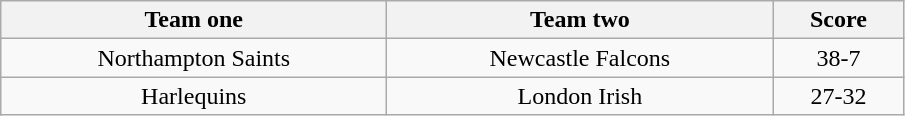<table class="wikitable" style="text-align: center">
<tr>
<th width=250>Team one</th>
<th width=250>Team two</th>
<th width=80>Score</th>
</tr>
<tr>
<td>Northampton Saints</td>
<td>Newcastle Falcons</td>
<td>38-7</td>
</tr>
<tr>
<td>Harlequins</td>
<td>London Irish</td>
<td>27-32</td>
</tr>
</table>
